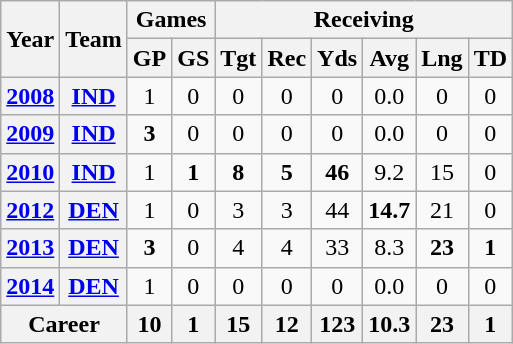<table class="wikitable" style="text-align:center;">
<tr>
<th rowspan="2">Year</th>
<th rowspan="2">Team</th>
<th colspan="2">Games</th>
<th colspan="6">Receiving</th>
</tr>
<tr>
<th>GP</th>
<th>GS</th>
<th>Tgt</th>
<th>Rec</th>
<th>Yds</th>
<th>Avg</th>
<th>Lng</th>
<th>TD</th>
</tr>
<tr>
<th><a href='#'>2008</a></th>
<th><a href='#'>IND</a></th>
<td>1</td>
<td>0</td>
<td>0</td>
<td>0</td>
<td>0</td>
<td>0.0</td>
<td>0</td>
<td>0</td>
</tr>
<tr>
<th><a href='#'>2009</a></th>
<th><a href='#'>IND</a></th>
<td><strong>3</strong></td>
<td>0</td>
<td>0</td>
<td>0</td>
<td>0</td>
<td>0.0</td>
<td>0</td>
<td>0</td>
</tr>
<tr>
<th><a href='#'>2010</a></th>
<th><a href='#'>IND</a></th>
<td>1</td>
<td><strong>1</strong></td>
<td><strong>8</strong></td>
<td><strong>5</strong></td>
<td><strong>46</strong></td>
<td>9.2</td>
<td>15</td>
<td>0</td>
</tr>
<tr>
<th><a href='#'>2012</a></th>
<th><a href='#'>DEN</a></th>
<td>1</td>
<td>0</td>
<td>3</td>
<td>3</td>
<td>44</td>
<td><strong>14.7</strong></td>
<td>21</td>
<td>0</td>
</tr>
<tr>
<th><a href='#'>2013</a></th>
<th><a href='#'>DEN</a></th>
<td><strong>3</strong></td>
<td>0</td>
<td>4</td>
<td>4</td>
<td>33</td>
<td>8.3</td>
<td><strong>23</strong></td>
<td><strong>1</strong></td>
</tr>
<tr>
<th><a href='#'>2014</a></th>
<th><a href='#'>DEN</a></th>
<td>1</td>
<td>0</td>
<td>0</td>
<td>0</td>
<td>0</td>
<td>0.0</td>
<td>0</td>
<td>0</td>
</tr>
<tr>
<th colspan="2">Career</th>
<th>10</th>
<th>1</th>
<th>15</th>
<th>12</th>
<th>123</th>
<th>10.3</th>
<th>23</th>
<th>1</th>
</tr>
</table>
